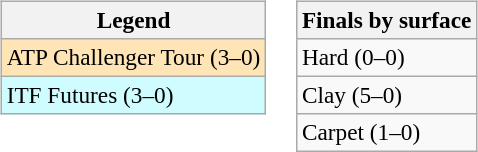<table>
<tr valign=top>
<td><br><table class="wikitable" style=font-size:97%>
<tr>
<th>Legend</th>
</tr>
<tr bgcolor=moccasin>
<td>ATP Challenger Tour (3–0)</td>
</tr>
<tr bgcolor=cffcff>
<td>ITF Futures (3–0)</td>
</tr>
</table>
</td>
<td><br><table class="wikitable" style=font-size:97%>
<tr>
<th>Finals by surface</th>
</tr>
<tr>
<td>Hard (0–0)</td>
</tr>
<tr>
<td>Clay (5–0)</td>
</tr>
<tr>
<td>Carpet (1–0)</td>
</tr>
</table>
</td>
</tr>
</table>
